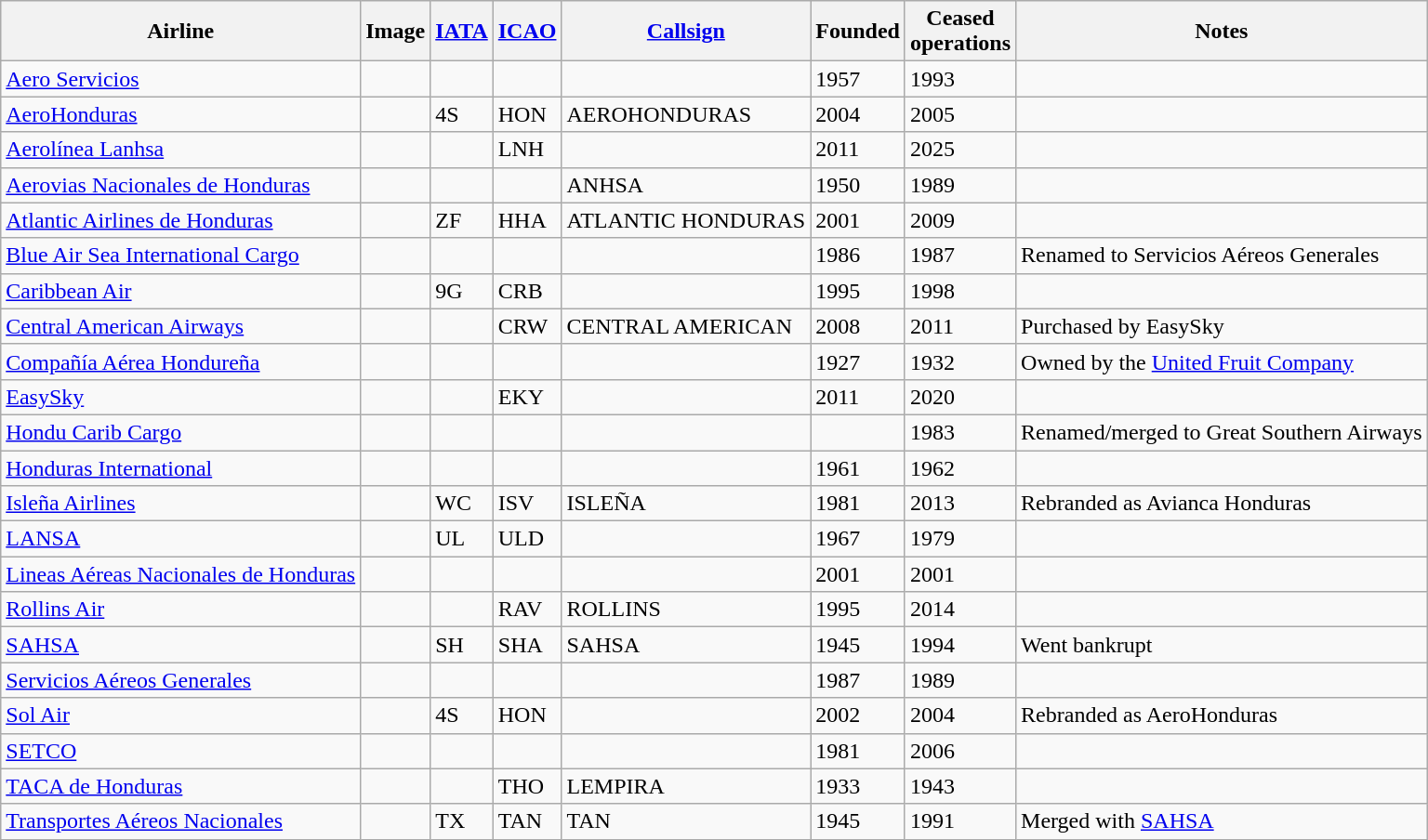<table class="wikitable sortable">
<tr valign="middle">
<th>Airline</th>
<th class="unsortable">Image</th>
<th><a href='#'>IATA</a></th>
<th><a href='#'>ICAO</a></th>
<th><a href='#'>Callsign</a></th>
<th>Founded</th>
<th>Ceased<br>operations</th>
<th>Notes</th>
</tr>
<tr>
<td><a href='#'>Aero Servicios</a></td>
<td></td>
<td></td>
<td></td>
<td></td>
<td>1957</td>
<td>1993</td>
<td></td>
</tr>
<tr>
<td><a href='#'>AeroHonduras</a></td>
<td></td>
<td>4S</td>
<td>HON</td>
<td>AEROHONDURAS</td>
<td>2004</td>
<td>2005</td>
<td></td>
</tr>
<tr>
<td><a href='#'>Aerolínea Lanhsa</a></td>
<td></td>
<td></td>
<td>LNH</td>
<td></td>
<td>2011</td>
<td>2025</td>
<td></td>
</tr>
<tr>
<td><a href='#'>Aerovias Nacionales de Honduras</a></td>
<td></td>
<td></td>
<td></td>
<td>ANHSA</td>
<td>1950</td>
<td>1989</td>
<td></td>
</tr>
<tr>
<td><a href='#'>Atlantic Airlines de Honduras</a></td>
<td></td>
<td>ZF</td>
<td>HHA</td>
<td>ATLANTIC HONDURAS</td>
<td>2001</td>
<td>2009</td>
<td></td>
</tr>
<tr>
<td><a href='#'>Blue Air Sea International Cargo</a></td>
<td></td>
<td></td>
<td></td>
<td></td>
<td>1986</td>
<td>1987</td>
<td>Renamed to Servicios Aéreos Generales</td>
</tr>
<tr>
<td><a href='#'>Caribbean Air</a></td>
<td></td>
<td>9G</td>
<td>CRB</td>
<td></td>
<td>1995</td>
<td>1998</td>
<td></td>
</tr>
<tr>
<td><a href='#'>Central American Airways</a></td>
<td></td>
<td></td>
<td>CRW</td>
<td>CENTRAL AMERICAN</td>
<td>2008</td>
<td>2011</td>
<td>Purchased by EasySky</td>
</tr>
<tr>
<td><a href='#'>Compañía Aérea Hondureña</a></td>
<td></td>
<td></td>
<td></td>
<td></td>
<td>1927</td>
<td>1932</td>
<td>Owned by the <a href='#'>United Fruit Company</a></td>
</tr>
<tr>
<td><a href='#'>EasySky</a></td>
<td></td>
<td></td>
<td>EKY</td>
<td></td>
<td>2011</td>
<td>2020</td>
<td></td>
</tr>
<tr>
<td><a href='#'>Hondu Carib Cargo</a></td>
<td></td>
<td></td>
<td></td>
<td></td>
<td></td>
<td>1983</td>
<td>Renamed/merged to Great Southern Airways</td>
</tr>
<tr>
<td><a href='#'>Honduras International</a></td>
<td></td>
<td></td>
<td></td>
<td></td>
<td>1961</td>
<td>1962</td>
<td></td>
</tr>
<tr>
<td><a href='#'>Isleña Airlines</a></td>
<td></td>
<td>WC</td>
<td>ISV</td>
<td>ISLEÑA</td>
<td>1981</td>
<td>2013</td>
<td>Rebranded as Avianca Honduras</td>
</tr>
<tr>
<td><a href='#'>LANSA</a></td>
<td></td>
<td>UL</td>
<td>ULD</td>
<td></td>
<td>1967</td>
<td>1979</td>
<td></td>
</tr>
<tr>
<td><a href='#'>Lineas Aéreas Nacionales de Honduras</a></td>
<td></td>
<td></td>
<td></td>
<td></td>
<td>2001</td>
<td>2001</td>
<td></td>
</tr>
<tr>
<td><a href='#'>Rollins Air</a></td>
<td></td>
<td></td>
<td>RAV</td>
<td>ROLLINS</td>
<td>1995</td>
<td>2014</td>
<td></td>
</tr>
<tr>
<td><a href='#'>SAHSA</a></td>
<td></td>
<td>SH</td>
<td>SHA</td>
<td>SAHSA</td>
<td>1945</td>
<td>1994</td>
<td>Went bankrupt</td>
</tr>
<tr>
<td><a href='#'>Servicios Aéreos Generales</a></td>
<td></td>
<td></td>
<td></td>
<td></td>
<td>1987</td>
<td>1989</td>
<td></td>
</tr>
<tr>
<td><a href='#'>Sol Air</a></td>
<td></td>
<td>4S</td>
<td>HON</td>
<td></td>
<td>2002</td>
<td>2004</td>
<td>Rebranded as AeroHonduras</td>
</tr>
<tr>
<td><a href='#'>SETCO</a></td>
<td></td>
<td></td>
<td></td>
<td></td>
<td>1981</td>
<td>2006</td>
<td></td>
</tr>
<tr>
<td><a href='#'>TACA de Honduras</a></td>
<td></td>
<td></td>
<td>THO</td>
<td>LEMPIRA</td>
<td>1933</td>
<td>1943</td>
<td></td>
</tr>
<tr>
<td><a href='#'>Transportes Aéreos Nacionales</a></td>
<td></td>
<td>TX</td>
<td>TAN</td>
<td>TAN</td>
<td>1945</td>
<td>1991</td>
<td>Merged with <a href='#'>SAHSA</a></td>
</tr>
</table>
